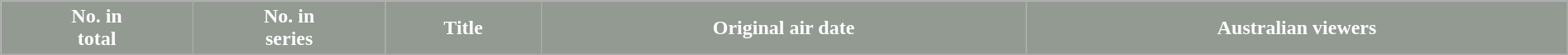<table class="wikitable plainrowheaders" style="width: 100%; margin-right: 0;">
<tr>
<th style="background:#929A92; color:#fff;">No. in<br>total</th>
<th style="background:#929A92; color:#fff;">No. in<br>series</th>
<th style="background:#929A92; color:#fff;">Title</th>
<th style="background:#929A92; color:#fff;">Original air date</th>
<th style="background:#929A92; color:#fff;">Australian viewers</th>
</tr>
<tr>
</tr>
</table>
